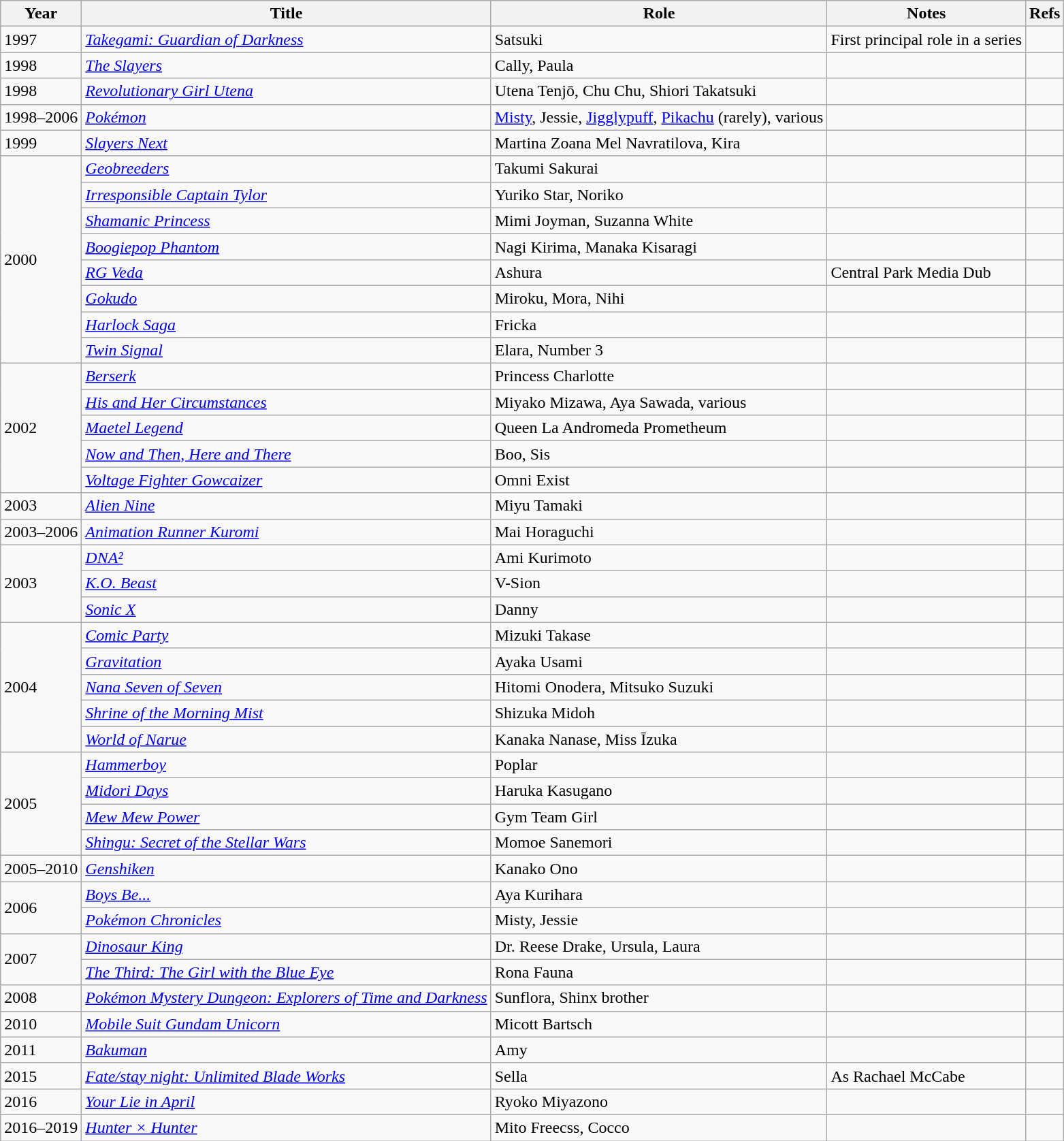<table class="wikitable sortable plainrowheaders">
<tr>
<th>Year</th>
<th>Title</th>
<th>Role</th>
<th class="unsortable">Notes</th>
<th class="unsortable">Refs</th>
</tr>
<tr>
<td>1997</td>
<td><em><a href='#'>Takegami: Guardian of Darkness</a></em></td>
<td>Satsuki</td>
<td>First principal role in a series</td>
<td></td>
</tr>
<tr>
<td>1998</td>
<td><em><a href='#'>The Slayers</a></em></td>
<td>Cally, Paula</td>
<td></td>
<td></td>
</tr>
<tr>
<td>1998</td>
<td><em><a href='#'>Revolutionary Girl Utena</a></em></td>
<td>Utena Tenjō, Chu Chu, Shiori Takatsuki</td>
<td></td>
<td></td>
</tr>
<tr>
<td>1998–2006</td>
<td><em><a href='#'>Pokémon</a></em></td>
<td><a href='#'>Misty</a>, Jessie, <a href='#'>Jigglypuff</a>, <a href='#'>Pikachu</a> (rarely), various</td>
<td></td>
<td></td>
</tr>
<tr>
<td>1999</td>
<td><em><a href='#'>Slayers Next</a></em></td>
<td>Martina Zoana Mel Navratilova, Kira</td>
<td></td>
<td></td>
</tr>
<tr>
<td rowspan="8">2000</td>
<td><em><a href='#'>Geobreeders</a></em></td>
<td>Takumi Sakurai</td>
<td></td>
<td></td>
</tr>
<tr>
<td><em><a href='#'>Irresponsible Captain Tylor</a></em></td>
<td>Yuriko Star, Noriko</td>
<td></td>
<td></td>
</tr>
<tr>
<td><em><a href='#'>Shamanic Princess</a></em></td>
<td>Mimi Joyman, Suzanna White</td>
<td></td>
<td></td>
</tr>
<tr>
<td><em><a href='#'>Boogiepop Phantom</a></em></td>
<td>Nagi Kirima, Manaka Kisaragi</td>
<td></td>
<td></td>
</tr>
<tr>
<td><em><a href='#'>RG Veda</a></em></td>
<td>Ashura</td>
<td>Central Park Media Dub</td>
<td></td>
</tr>
<tr>
<td><em><a href='#'>Gokudo</a></em></td>
<td>Miroku, Mora, Nihi</td>
<td></td>
<td></td>
</tr>
<tr>
<td><em><a href='#'>Harlock Saga</a></em></td>
<td>Fricka</td>
<td></td>
<td></td>
</tr>
<tr>
<td><em><a href='#'>Twin Signal</a></em></td>
<td>Elara, Number 3</td>
<td></td>
<td></td>
</tr>
<tr>
<td rowspan="5">2002</td>
<td><em><a href='#'>Berserk</a></em></td>
<td>Princess Charlotte</td>
<td></td>
<td></td>
</tr>
<tr>
<td><em><a href='#'>His and Her Circumstances</a></em></td>
<td>Miyako Mizawa, Aya Sawada, various</td>
<td></td>
<td></td>
</tr>
<tr>
<td><em><a href='#'>Maetel Legend</a></em></td>
<td>Queen La Andromeda Prometheum</td>
<td></td>
<td></td>
</tr>
<tr>
<td><em><a href='#'>Now and Then, Here and There</a></em></td>
<td>Boo, Sis</td>
<td></td>
<td></td>
</tr>
<tr>
<td><em><a href='#'>Voltage Fighter Gowcaizer</a></em></td>
<td>Omni Exist</td>
<td></td>
<td></td>
</tr>
<tr>
<td>2003</td>
<td><em><a href='#'>Alien Nine</a></em></td>
<td>Miyu Tamaki</td>
<td></td>
<td></td>
</tr>
<tr>
<td>2003–2006</td>
<td><em><a href='#'>Animation Runner Kuromi</a></em></td>
<td>Mai Horaguchi</td>
<td></td>
<td></td>
</tr>
<tr>
<td rowspan="3">2003</td>
<td><em><a href='#'>DNA²</a></em></td>
<td>Ami Kurimoto</td>
<td></td>
<td></td>
</tr>
<tr>
<td><em><a href='#'>K.O. Beast</a></em></td>
<td>V-Sion</td>
<td></td>
<td></td>
</tr>
<tr>
<td><em><a href='#'>Sonic X</a></em></td>
<td>Danny</td>
<td></td>
<td></td>
</tr>
<tr>
<td rowspan="5">2004</td>
<td><em><a href='#'>Comic Party</a></em></td>
<td>Mizuki Takase</td>
<td></td>
<td></td>
</tr>
<tr>
<td><em><a href='#'>Gravitation</a></em></td>
<td>Ayaka Usami</td>
<td></td>
<td></td>
</tr>
<tr>
<td><em><a href='#'>Nana Seven of Seven</a></em></td>
<td>Hitomi Onodera, Mitsuko Suzuki</td>
<td></td>
<td></td>
</tr>
<tr>
<td><em><a href='#'>Shrine of the Morning Mist</a></em></td>
<td>Shizuka Midoh</td>
<td></td>
<td></td>
</tr>
<tr>
<td><em><a href='#'>World of Narue</a></em></td>
<td>Kanaka Nanase, Miss Īzuka</td>
<td></td>
<td></td>
</tr>
<tr>
<td rowspan="4">2005</td>
<td><em><a href='#'>Hammerboy</a></em></td>
<td>Poplar</td>
<td></td>
<td></td>
</tr>
<tr>
<td><em><a href='#'>Midori Days</a></em></td>
<td>Haruka Kasugano</td>
<td></td>
<td></td>
</tr>
<tr>
<td><em><a href='#'>Mew Mew Power</a></em></td>
<td>Gym Team Girl</td>
<td></td>
<td></td>
</tr>
<tr>
<td><em><a href='#'>Shingu: Secret of the Stellar Wars</a></em></td>
<td>Momoe Sanemori</td>
<td></td>
<td></td>
</tr>
<tr>
<td>2005–2010</td>
<td><em><a href='#'>Genshiken</a></em></td>
<td>Kanako Ono</td>
<td></td>
<td></td>
</tr>
<tr>
<td rowspan="2">2006</td>
<td><em><a href='#'>Boys Be...</a></em></td>
<td>Aya Kurihara</td>
<td></td>
<td></td>
</tr>
<tr>
<td><em><a href='#'>Pokémon Chronicles</a></em></td>
<td>Misty, Jessie</td>
<td></td>
<td></td>
</tr>
<tr>
<td rowspan="2">2007</td>
<td><em><a href='#'>Dinosaur King</a></em></td>
<td>Dr. Reese Drake, Ursula, Laura</td>
<td></td>
<td></td>
</tr>
<tr>
<td><em><a href='#'>The Third: The Girl with the Blue Eye</a></em></td>
<td>Rona Fauna</td>
<td></td>
<td></td>
</tr>
<tr>
<td>2008</td>
<td><em><a href='#'>Pokémon Mystery Dungeon: Explorers of Time and Darkness</a></em></td>
<td>Sunflora, Shinx brother</td>
<td></td>
<td></td>
</tr>
<tr>
<td>2010</td>
<td><em><a href='#'>Mobile Suit Gundam Unicorn</a></em></td>
<td>Micott Bartsch</td>
<td></td>
<td></td>
</tr>
<tr>
<td>2011</td>
<td><em><a href='#'>Bakuman</a></em></td>
<td>Amy</td>
<td></td>
<td></td>
</tr>
<tr>
<td>2015</td>
<td><em><a href='#'>Fate/stay night: Unlimited Blade Works</a></em></td>
<td>Sella</td>
<td>As Rachael McCabe</td>
<td></td>
</tr>
<tr>
<td>2016</td>
<td><em><a href='#'>Your Lie in April</a></em></td>
<td>Ryoko Miyazono</td>
<td></td>
<td></td>
</tr>
<tr>
<td>2016–2019</td>
<td><em><a href='#'>Hunter × Hunter</a></em></td>
<td>Mito Freecss, Cocco</td>
<td></td>
<td></td>
</tr>
</table>
